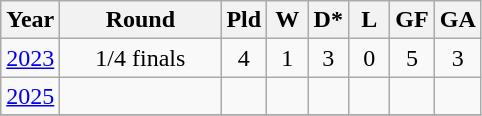<table class="wikitable" style="text-align: center;">
<tr>
<th>Year</th>
<th width="100">Round</th>
<th width="20">Pld</th>
<th width="20">W</th>
<th width="20">D*</th>
<th width="20">L</th>
<th width="20">GF</th>
<th width="20">GA</th>
</tr>
<tr>
<td>  <a href='#'>2023</a></td>
<td>1/4 finals</td>
<td>4</td>
<td>1</td>
<td>3</td>
<td>0</td>
<td>5</td>
<td>3</td>
</tr>
<tr>
<td> <a href='#'>2025</a></td>
<td></td>
<td></td>
<td></td>
<td></td>
<td></td>
<td></td>
<td></td>
</tr>
<tr>
</tr>
</table>
